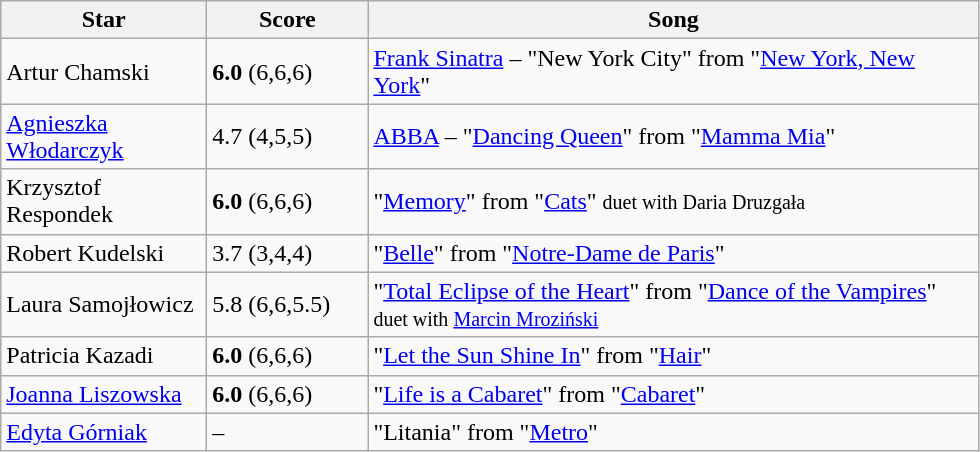<table class="wikitable">
<tr>
<th style="width:130px;">Star</th>
<th style="width:100px;">Score</th>
<th style="width:400px;">Song</th>
</tr>
<tr>
<td>Artur Chamski</td>
<td><strong>6.0</strong> (6,6,6)</td>
<td><a href='#'>Frank Sinatra</a> – "New York City" from "<a href='#'>New York, New York</a>"</td>
</tr>
<tr>
<td><a href='#'>Agnieszka Włodarczyk</a></td>
<td>4.7 (4,5,5)</td>
<td><a href='#'>ABBA</a> – "<a href='#'>Dancing Queen</a>" from "<a href='#'>Mamma Mia</a>"</td>
</tr>
<tr>
<td>Krzysztof Respondek</td>
<td><strong>6.0</strong> (6,6,6)</td>
<td>"<a href='#'>Memory</a>" from "<a href='#'>Cats</a>" <small>duet with Daria Druzgała</small></td>
</tr>
<tr>
<td>Robert Kudelski</td>
<td>3.7 (3,4,4)</td>
<td>"<a href='#'>Belle</a>" from "<a href='#'>Notre-Dame de Paris</a>"</td>
</tr>
<tr>
<td>Laura Samojłowicz</td>
<td>5.8 (6,6,5.5)</td>
<td>"<a href='#'>Total Eclipse of the Heart</a>" from "<a href='#'>Dance of the Vampires</a>" <small>duet with <a href='#'>Marcin Mroziński</a></small></td>
</tr>
<tr>
<td>Patricia Kazadi</td>
<td><strong>6.0</strong> (6,6,6)</td>
<td>"<a href='#'>Let the Sun Shine In</a>" from "<a href='#'>Hair</a>"</td>
</tr>
<tr>
<td><a href='#'>Joanna Liszowska</a></td>
<td><strong>6.0</strong> (6,6,6)</td>
<td>"<a href='#'>Life is a Cabaret</a>" from "<a href='#'>Cabaret</a>"</td>
</tr>
<tr>
<td><a href='#'>Edyta Górniak</a></td>
<td>–</td>
<td>"Litania" from "<a href='#'>Metro</a>"</td>
</tr>
</table>
